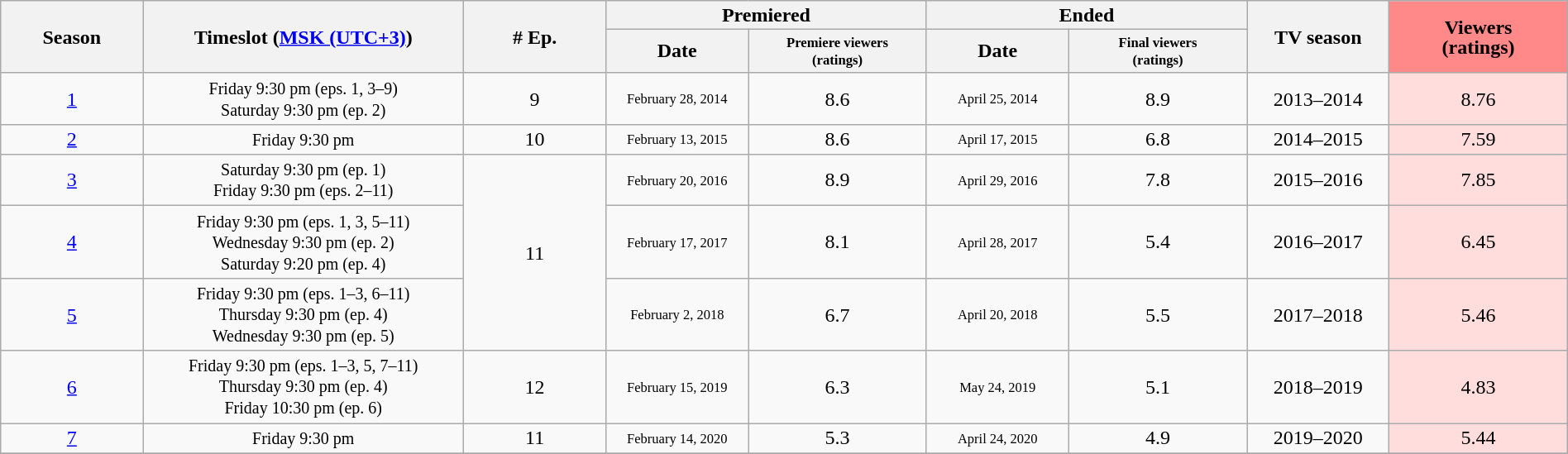<table class="wikitable" style="text-align:center; line-height:16px; width:100%;">
<tr>
<th style="width:8%;" rowspan="2">Season</th>
<th style="width:18%;" rowspan="2">Timeslot (<a href='#'>MSK (UTC+3)</a>)</th>
<th style="width:8%;" rowspan="2"># Ep.</th>
<th colspan=2>Premiered</th>
<th colspan=2>Ended</th>
<th style="width:8%;" rowspan="2">TV season</th>
<th style="width:10%; background:#ff8888;" rowspan="2">Viewers<br>(ratings)</th>
</tr>
<tr>
<th style="width:8%;">Date</th>
<th span style="width:10%; font-size:smaller; line-height:100%;"><small>Premiere viewers<br>(ratings)</small></th>
<th style="width:8%;">Date</th>
<th span style="width:10%; font-size:smaller; line-height:100%;"><small>Final viewers<br>(ratings)</small></th>
</tr>
<tr>
<td><a href='#'>1</a></td>
<td style="text-align: center;"><small>Friday 9:30 pm (eps. 1, 3–9)<br>Saturday 9:30 pm (ep. 2)</small></td>
<td>9</td>
<td style="font-size:11px;line-height:110%; text-align:center;">February 28, 2014</td>
<td>8.6</td>
<td style="font-size:11px;line-height:110%; text-align:center;">April 25, 2014</td>
<td>8.9</td>
<td>2013–2014</td>
<td style="background:#ffdddd;">8.76</td>
</tr>
<tr>
<td><a href='#'>2</a></td>
<td style="text-align: center;"><small>Friday 9:30 pm</small></td>
<td>10</td>
<td style="font-size:11px;line-height:110%; text-align:center;">February 13, 2015</td>
<td>8.6</td>
<td style="font-size:11px;line-height:110%; text-align:center;">April 17, 2015</td>
<td>6.8</td>
<td>2014–2015</td>
<td style="background:#ffdddd;">7.59</td>
</tr>
<tr>
<td><a href='#'>3</a></td>
<td style="text-align: center;"><small>Saturday 9:30 pm (ep. 1)<br>Friday 9:30 pm (eps. 2–11)</small></td>
<td rowspan=3>11</td>
<td style="font-size:11px;line-height:110%; text-align:center;">February 20, 2016</td>
<td>8.9</td>
<td style="font-size:11px;line-height:110%; text-align:center;">April 29, 2016</td>
<td>7.8</td>
<td>2015–2016</td>
<td style="background:#ffdddd;">7.85</td>
</tr>
<tr>
<td><a href='#'>4</a></td>
<td style="text-align: center;"><small>Friday 9:30 pm (eps. 1, 3, 5–11)<br>Wednesday 9:30 pm (ep. 2)<br>Saturday 9:20 pm (ep. 4)</small></td>
<td style="font-size:11px;line-height:110%; text-align:center;">February 17, 2017</td>
<td>8.1</td>
<td style="font-size:11px;line-height:110%; text-align:center;">April 28, 2017</td>
<td>5.4</td>
<td>2016–2017</td>
<td style="background:#ffdddd;">6.45</td>
</tr>
<tr>
<td><a href='#'>5</a></td>
<td style="text-align: center;"><small>Friday 9:30 pm (eps. 1–3, 6–11)<br>Thursday 9:30 pm (ep. 4)<br>Wednesday 9:30 pm (ep. 5)</small></td>
<td style="font-size:11px;line-height:110%; text-align:center;">February 2, 2018</td>
<td>6.7</td>
<td style="font-size:11px;line-height:110%; text-align:center;">April 20, 2018</td>
<td>5.5</td>
<td>2017–2018</td>
<td style="background:#ffdddd;">5.46</td>
</tr>
<tr>
<td><a href='#'>6</a></td>
<td style="text-align: center;"><small>Friday 9:30 pm (eps. 1–3, 5, 7–11)<br>Thursday 9:30 pm (ep. 4)<br>Friday 10:30 pm (ep. 6)</small></td>
<td>12</td>
<td style="font-size:11px;line-height:110%; text-align:center;">February 15, 2019</td>
<td>6.3</td>
<td style="font-size:11px;line-height:110%; text-align:center;">May 24, 2019</td>
<td>5.1</td>
<td>2018–2019</td>
<td style="background:#ffdddd;">4.83</td>
</tr>
<tr>
<td><a href='#'>7</a></td>
<td style="text-align: center;"><small>Friday 9:30 pm</small></td>
<td>11</td>
<td style="font-size:11px;line-height:110%; text-align:center;">February 14, 2020</td>
<td>5.3</td>
<td style="font-size:11px;line-height:110%; text-align:center;">April 24, 2020</td>
<td>4.9</td>
<td>2019–2020</td>
<td style="background:#ffdddd;">5.44</td>
</tr>
<tr>
</tr>
</table>
